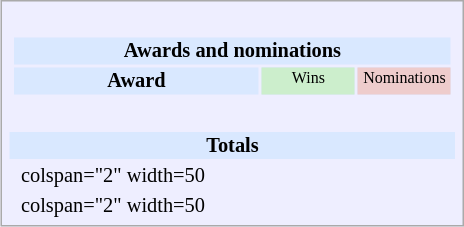<table class="infobox" style="width: 22.7em; text-align: left; font-size: 85%; vertical-align: middle; background-color: #eef;">
<tr>
<td colspan="3"><br><table class="collapsible collapsed" width="100%">
<tr>
<th colspan="3" style="background-color: #d9e8ff; text-align: center;">Awards and nominations</th>
</tr>
<tr style="background-color:#d9e8ff; text-align:center;">
<th style="vertical-align: middle;">Award</th>
<td style="background:#cceecc; font-size:8pt;" width="60px">Wins</td>
<td style="background:#eecccc; font-size:8pt;" width="60px">Nominations</td>
</tr>
<tr>
<td align="center"><br></td>
<td></td>
<td></td>
</tr>
</table>
</td>
</tr>
<tr style="background-color:#d9e8ff">
<td colspan="3" style="text-align:center;"><strong>Totals</strong></td>
</tr>
<tr>
<td></td>
<td>colspan="2" width=50 </td>
</tr>
<tr>
<td></td>
<td>colspan="2" width=50 </td>
</tr>
</table>
